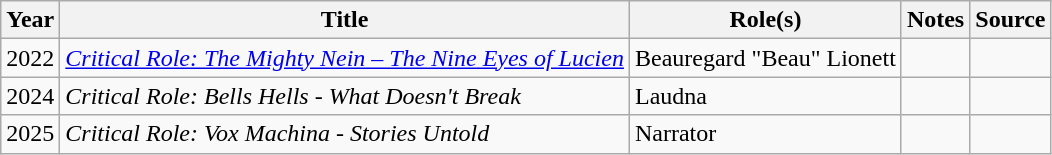<table class="wikitable sortable">
<tr>
<th>Year</th>
<th>Title</th>
<th>Role(s)</th>
<th>Notes</th>
<th>Source</th>
</tr>
<tr>
<td>2022</td>
<td><em><a href='#'>Critical Role: The Mighty Nein – The Nine Eyes of Lucien</a></em></td>
<td>Beauregard "Beau" Lionett</td>
<td></td>
<td></td>
</tr>
<tr>
<td>2024</td>
<td><em>Critical Role: Bells Hells - What Doesn't Break</em></td>
<td>Laudna</td>
<td></td>
<td></td>
</tr>
<tr>
<td>2025</td>
<td><em>Critical Role: Vox Machina - Stories Untold</em></td>
<td>Narrator</td>
<td></td>
<td></td>
</tr>
</table>
